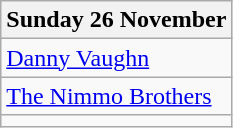<table class="wikitable">
<tr>
<th>Sunday 26 November</th>
</tr>
<tr>
<td><a href='#'>Danny Vaughn</a></td>
</tr>
<tr>
<td><a href='#'>The Nimmo Brothers</a></td>
</tr>
<tr>
<td></td>
</tr>
</table>
